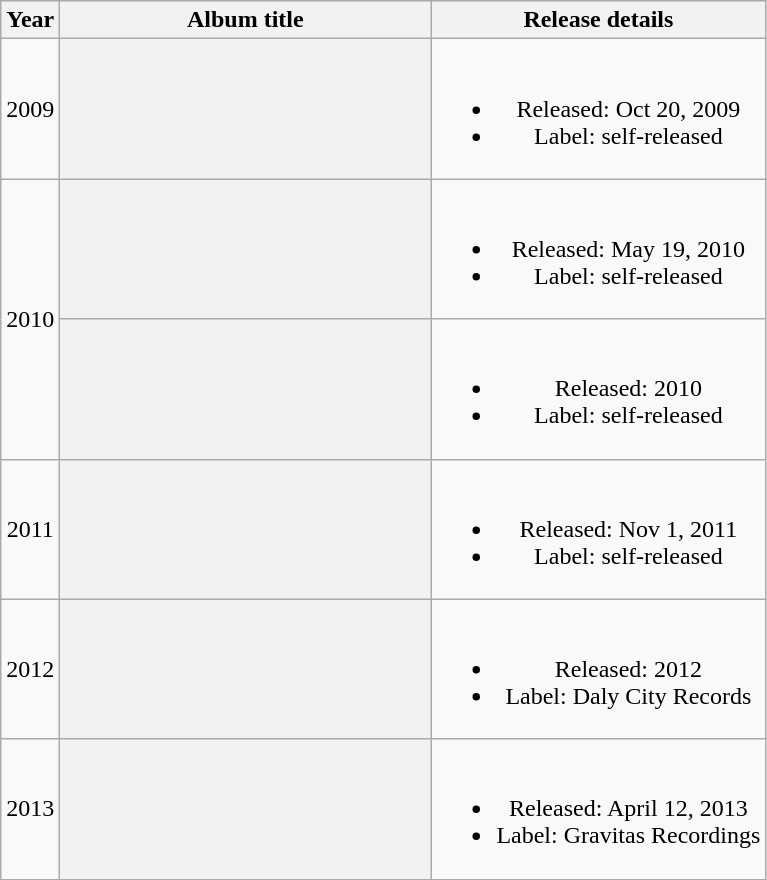<table class="wikitable plainrowheaders" style="text-align:center;">
<tr>
<th>Year</th>
<th scope="col" style="width:15em;">Album title</th>
<th scope="col">Release details</th>
</tr>
<tr>
<td>2009</td>
<th></th>
<td><br><ul><li>Released: Oct 20, 2009</li><li>Label: self-released</li></ul></td>
</tr>
<tr>
<td rowspan="2">2010</td>
<th></th>
<td><br><ul><li>Released: May 19, 2010</li><li>Label: self-released</li></ul></td>
</tr>
<tr>
<th></th>
<td><br><ul><li>Released: 2010</li><li>Label: self-released</li></ul></td>
</tr>
<tr>
<td>2011</td>
<th></th>
<td><br><ul><li>Released: Nov 1, 2011</li><li>Label: self-released</li></ul></td>
</tr>
<tr>
<td>2012</td>
<th></th>
<td><br><ul><li>Released: 2012</li><li>Label: Daly City Records</li></ul></td>
</tr>
<tr>
<td>2013</td>
<th></th>
<td><br><ul><li>Released: April 12, 2013</li><li>Label: Gravitas Recordings</li></ul></td>
</tr>
</table>
